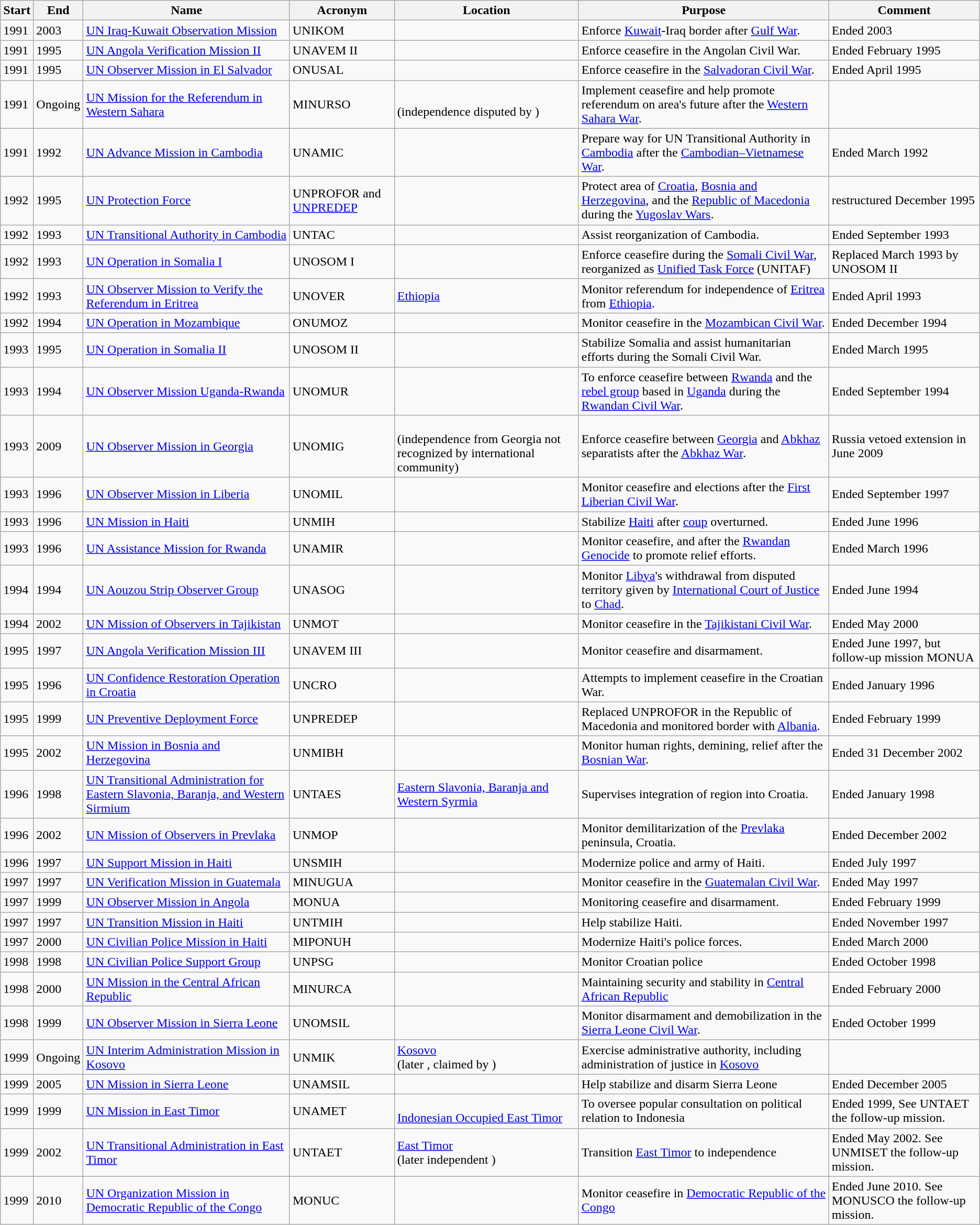<table class="wikitable">
<tr>
<th>Start</th>
<th>End</th>
<th>Name</th>
<th>Acronym</th>
<th>Location</th>
<th>Purpose</th>
<th>Comment</th>
</tr>
<tr>
<td>1991</td>
<td>2003</td>
<td><a href='#'>UN Iraq-Kuwait Observation Mission</a></td>
<td>UNIKOM</td>
<td><br></td>
<td>Enforce <a href='#'>Kuwait</a>-Iraq border after <a href='#'>Gulf War</a>.</td>
<td>Ended 2003</td>
</tr>
<tr>
<td>1991</td>
<td>1995</td>
<td><a href='#'>UN Angola Verification Mission II</a></td>
<td>UNAVEM II</td>
<td></td>
<td>Enforce ceasefire in the Angolan Civil War.</td>
<td>Ended February 1995</td>
</tr>
<tr>
<td>1991</td>
<td>1995</td>
<td><a href='#'>UN Observer Mission in El Salvador</a></td>
<td>ONUSAL</td>
<td></td>
<td>Enforce ceasefire in the <a href='#'>Salvadoran Civil War</a>.</td>
<td>Ended April 1995</td>
</tr>
<tr>
<td>1991</td>
<td>Ongoing</td>
<td><a href='#'>UN Mission for the Referendum in Western Sahara</a></td>
<td>MINURSO</td>
<td><br>(independence disputed by )</td>
<td>Implement ceasefire and help promote referendum on area's future after the <a href='#'>Western Sahara War</a>.</td>
<td> </td>
</tr>
<tr>
<td>1991</td>
<td>1992</td>
<td><a href='#'>UN Advance Mission in Cambodia</a></td>
<td>UNAMIC</td>
<td></td>
<td>Prepare way for UN Transitional Authority in <a href='#'>Cambodia</a> after the <a href='#'>Cambodian–Vietnamese War</a>.</td>
<td>Ended March 1992</td>
</tr>
<tr>
<td>1992</td>
<td>1995</td>
<td><a href='#'>UN Protection Force</a></td>
<td>UNPROFOR and <a href='#'>UNPREDEP</a></td>
<td><br><br></td>
<td>Protect area of <a href='#'>Croatia</a>, <a href='#'>Bosnia and Herzegovina</a>, and the <a href='#'>Republic of Macedonia</a> during the <a href='#'>Yugoslav Wars</a>.</td>
<td>restructured December 1995</td>
</tr>
<tr>
<td>1992</td>
<td>1993</td>
<td><a href='#'>UN Transitional Authority in Cambodia</a></td>
<td>UNTAC</td>
<td></td>
<td>Assist reorganization of Cambodia.</td>
<td>Ended September 1993</td>
</tr>
<tr>
<td>1992</td>
<td>1993</td>
<td><a href='#'>UN Operation in Somalia I</a></td>
<td>UNOSOM I</td>
<td></td>
<td>Enforce ceasefire during the <a href='#'>Somali Civil War</a>, reorganized as <a href='#'>Unified Task Force</a> (UNITAF)</td>
<td>Replaced March 1993 by UNOSOM II</td>
</tr>
<tr>
<td>1992</td>
<td>1993</td>
<td><a href='#'>UN Observer Mission to Verify the Referendum in Eritrea</a></td>
<td>UNOVER</td>
<td> <a href='#'>Ethiopia</a></td>
<td>Monitor referendum for independence of <a href='#'>Eritrea</a> from <a href='#'>Ethiopia</a>.</td>
<td>Ended April 1993</td>
</tr>
<tr>
<td>1992</td>
<td>1994</td>
<td><a href='#'>UN Operation in Mozambique</a></td>
<td>ONUMOZ</td>
<td></td>
<td>Monitor ceasefire in the <a href='#'>Mozambican Civil War</a>.</td>
<td>Ended December 1994</td>
</tr>
<tr>
<td>1993</td>
<td>1995</td>
<td><a href='#'>UN Operation in Somalia II</a></td>
<td>UNOSOM II</td>
<td></td>
<td>Stabilize Somalia and assist humanitarian efforts during the Somali Civil War.</td>
<td>Ended March 1995</td>
</tr>
<tr>
<td>1993</td>
<td>1994</td>
<td><a href='#'>UN Observer Mission Uganda-Rwanda</a></td>
<td>UNOMUR</td>
<td><br></td>
<td>To enforce ceasefire between <a href='#'>Rwanda</a> and the <a href='#'>rebel group</a> based in <a href='#'>Uganda</a> during the <a href='#'>Rwandan Civil War</a>.</td>
<td>Ended September 1994</td>
</tr>
<tr>
<td>1993</td>
<td>2009</td>
<td><a href='#'>UN Observer Mission in Georgia</a></td>
<td>UNOMIG</td>
<td><br> (independence from Georgia not recognized by international community)</td>
<td>Enforce ceasefire between <a href='#'>Georgia</a> and <a href='#'>Abkhaz</a> separatists after the <a href='#'>Abkhaz War</a>.</td>
<td>Russia vetoed extension in June 2009</td>
</tr>
<tr>
<td>1993</td>
<td>1996</td>
<td><a href='#'>UN Observer Mission in Liberia</a></td>
<td>UNOMIL</td>
<td></td>
<td>Monitor ceasefire and elections after the <a href='#'>First Liberian Civil War</a>.</td>
<td>Ended September 1997</td>
</tr>
<tr>
<td>1993</td>
<td>1996</td>
<td><a href='#'>UN Mission in Haiti</a></td>
<td>UNMIH</td>
<td></td>
<td>Stabilize <a href='#'>Haiti</a> after <a href='#'>coup</a> overturned.</td>
<td>Ended June 1996</td>
</tr>
<tr>
<td>1993</td>
<td>1996</td>
<td><a href='#'>UN Assistance Mission for Rwanda</a></td>
<td>UNAMIR</td>
<td></td>
<td>Monitor ceasefire, and after the <a href='#'>Rwandan Genocide</a> to promote relief efforts.</td>
<td>Ended March 1996</td>
</tr>
<tr>
<td>1994</td>
<td>1994</td>
<td><a href='#'>UN Aouzou Strip Observer Group</a></td>
<td>UNASOG</td>
<td></td>
<td>Monitor <a href='#'>Libya</a>'s withdrawal from disputed territory given by <a href='#'>International Court of Justice</a> to <a href='#'>Chad</a>.</td>
<td>Ended June 1994</td>
</tr>
<tr>
<td>1994</td>
<td>2002</td>
<td><a href='#'>UN Mission of Observers in Tajikistan</a></td>
<td>UNMOT</td>
<td></td>
<td>Monitor ceasefire in the <a href='#'>Tajikistani Civil War</a>.</td>
<td>Ended May 2000</td>
</tr>
<tr>
<td>1995</td>
<td>1997</td>
<td><a href='#'>UN Angola Verification Mission III</a></td>
<td>UNAVEM III</td>
<td></td>
<td>Monitor ceasefire and disarmament.</td>
<td>Ended June 1997, but follow-up mission MONUA</td>
</tr>
<tr>
<td>1995</td>
<td>1996</td>
<td><a href='#'>UN Confidence Restoration Operation in Croatia</a></td>
<td>UNCRO</td>
<td></td>
<td>Attempts to implement ceasefire in the Croatian War.</td>
<td>Ended January 1996</td>
</tr>
<tr>
<td>1995</td>
<td>1999</td>
<td><a href='#'>UN Preventive Deployment Force</a></td>
<td>UNPREDEP</td>
<td></td>
<td>Replaced UNPROFOR in the Republic of Macedonia and monitored border with <a href='#'>Albania</a>.</td>
<td>Ended February 1999</td>
</tr>
<tr>
<td>1995</td>
<td>2002</td>
<td><a href='#'>UN Mission in Bosnia and Herzegovina</a></td>
<td>UNMIBH</td>
<td></td>
<td>Monitor human rights, demining, relief after the <a href='#'>Bosnian War</a>.</td>
<td>Ended 31 December 2002</td>
</tr>
<tr>
<td>1996</td>
<td>1998</td>
<td><a href='#'>UN Transitional Administration for Eastern Slavonia, Baranja, and Western Sirmium</a></td>
<td>UNTAES</td>
<td> <a href='#'>Eastern Slavonia, Baranja and Western Syrmia</a></td>
<td>Supervises integration of region into Croatia.</td>
<td>Ended January 1998</td>
</tr>
<tr>
<td>1996</td>
<td>2002</td>
<td><a href='#'>UN Mission of Observers in Prevlaka</a></td>
<td>UNMOP</td>
<td></td>
<td>Monitor demilitarization of the <a href='#'>Prevlaka</a> peninsula, Croatia.</td>
<td>Ended December 2002</td>
</tr>
<tr>
<td>1996</td>
<td>1997</td>
<td><a href='#'>UN Support Mission in Haiti</a></td>
<td>UNSMIH</td>
<td></td>
<td>Modernize police and army of Haiti.</td>
<td>Ended July 1997</td>
</tr>
<tr>
<td>1997</td>
<td>1997</td>
<td><a href='#'>UN Verification Mission in Guatemala</a></td>
<td>MINUGUA</td>
<td></td>
<td>Monitor ceasefire in the <a href='#'>Guatemalan Civil War</a>.</td>
<td>Ended May 1997</td>
</tr>
<tr>
<td>1997</td>
<td>1999</td>
<td><a href='#'>UN Observer Mission in Angola</a></td>
<td>MONUA</td>
<td></td>
<td>Monitoring ceasefire and disarmament.</td>
<td>Ended February 1999</td>
</tr>
<tr>
<td>1997</td>
<td>1997</td>
<td><a href='#'>UN Transition Mission in Haiti</a></td>
<td>UNTMIH</td>
<td></td>
<td>Help stabilize Haiti.</td>
<td>Ended November 1997</td>
</tr>
<tr>
<td>1997</td>
<td>2000</td>
<td><a href='#'>UN Civilian Police Mission in Haiti</a></td>
<td>MIPONUH</td>
<td></td>
<td>Modernize Haiti's police forces.</td>
<td>Ended March 2000</td>
</tr>
<tr>
<td>1998</td>
<td>1998</td>
<td><a href='#'>UN Civilian Police Support Group</a></td>
<td>UNPSG</td>
<td></td>
<td>Monitor Croatian police</td>
<td>Ended October 1998</td>
</tr>
<tr>
<td>1998</td>
<td>2000</td>
<td><a href='#'>UN Mission in the Central African Republic</a></td>
<td>MINURCA</td>
<td></td>
<td>Maintaining security and stability in <a href='#'>Central African Republic</a></td>
<td>Ended February 2000</td>
</tr>
<tr>
<td>1998</td>
<td>1999</td>
<td><a href='#'>UN Observer Mission in Sierra Leone</a></td>
<td>UNOMSIL</td>
<td></td>
<td>Monitor disarmament and demobilization in the <a href='#'>Sierra Leone Civil War</a>.</td>
<td>Ended October 1999</td>
</tr>
<tr>
<td>1999</td>
<td>Ongoing</td>
<td><a href='#'>UN Interim Administration Mission in Kosovo</a></td>
<td>UNMIK</td>
<td> <a href='#'>Kosovo</a><br>(later , claimed by )</td>
<td>Exercise administrative authority, including administration of justice in <a href='#'>Kosovo</a></td>
<td> </td>
</tr>
<tr>
<td>1999</td>
<td>2005</td>
<td><a href='#'>UN Mission in Sierra Leone</a></td>
<td>UNAMSIL</td>
<td></td>
<td>Help stabilize and disarm Sierra Leone</td>
<td>Ended December 2005</td>
</tr>
<tr>
<td>1999</td>
<td>1999</td>
<td><a href='#'>UN Mission in East Timor</a></td>
<td>UNAMET</td>
<td><br> <a href='#'>Indonesian Occupied East Timor</a></td>
<td>To oversee popular consultation on political relation to Indonesia</td>
<td>Ended 1999, See UNTAET the follow-up mission.</td>
</tr>
<tr>
<td>1999</td>
<td>2002</td>
<td><a href='#'>UN Transitional Administration in East Timor</a></td>
<td>UNTAET</td>
<td> <a href='#'>East Timor</a><br>(later independent )</td>
<td>Transition <a href='#'>East Timor</a> to independence</td>
<td>Ended May 2002. See UNMISET the follow-up mission.</td>
</tr>
<tr>
<td>1999</td>
<td>2010</td>
<td><a href='#'>UN Organization Mission in Democratic Republic of the Congo</a></td>
<td>MONUC</td>
<td></td>
<td>Monitor ceasefire in <a href='#'>Democratic Republic of the Congo</a></td>
<td>Ended June 2010. See MONUSCO the follow-up mission.</td>
</tr>
</table>
